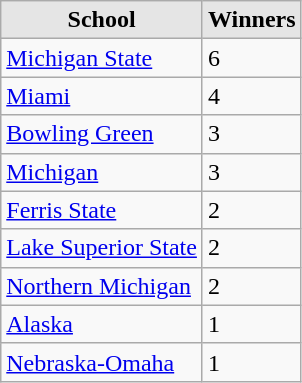<table class="wikitable">
<tr>
<th style="background:#e5e5e5;">School</th>
<th style="background:#e5e5e5;">Winners</th>
</tr>
<tr>
<td><a href='#'>Michigan State</a></td>
<td>6</td>
</tr>
<tr>
<td><a href='#'>Miami</a></td>
<td>4</td>
</tr>
<tr>
<td><a href='#'>Bowling Green</a></td>
<td>3</td>
</tr>
<tr>
<td><a href='#'>Michigan</a></td>
<td>3</td>
</tr>
<tr>
<td><a href='#'>Ferris State</a></td>
<td>2</td>
</tr>
<tr>
<td><a href='#'>Lake Superior State</a></td>
<td>2</td>
</tr>
<tr>
<td><a href='#'>Northern Michigan</a></td>
<td>2</td>
</tr>
<tr>
<td><a href='#'>Alaska</a></td>
<td>1</td>
</tr>
<tr>
<td><a href='#'>Nebraska-Omaha</a></td>
<td>1</td>
</tr>
</table>
